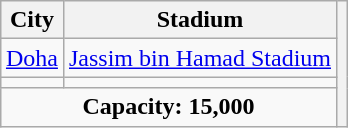<table class="wikitable" style="margin:1em auto; text-align:center;">
<tr>
<th>City</th>
<th>Stadium</th>
<th rowspan="4"></th>
</tr>
<tr>
<td><a href='#'>Doha</a></td>
<td><a href='#'>Jassim bin Hamad Stadium</a></td>
</tr>
<tr>
<td></td>
<td></td>
</tr>
<tr>
<td colspan="2"><strong>Capacity: 15,000</strong></td>
</tr>
</table>
